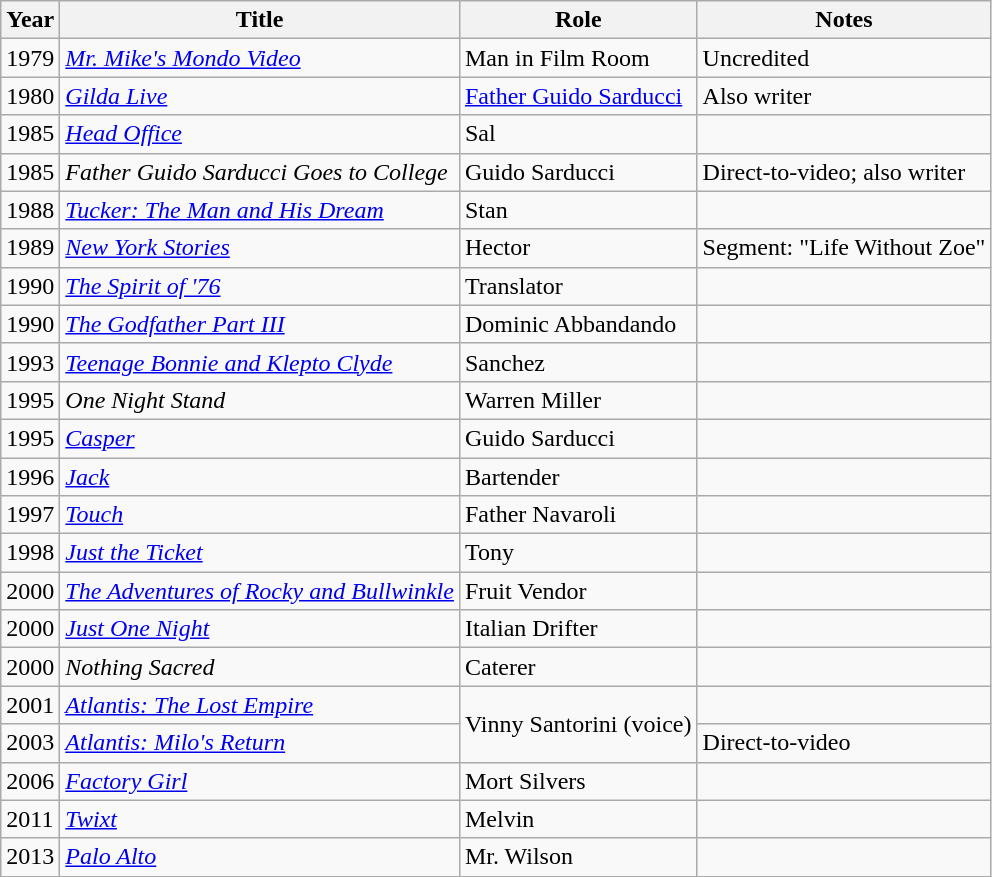<table class="wikitable sortable">
<tr>
<th>Year</th>
<th>Title</th>
<th>Role</th>
<th>Notes</th>
</tr>
<tr>
<td>1979</td>
<td><em><a href='#'>Mr. Mike's Mondo Video</a></em></td>
<td>Man in Film Room</td>
<td>Uncredited</td>
</tr>
<tr>
<td>1980</td>
<td><em><a href='#'>Gilda Live</a></em></td>
<td><a href='#'>Father Guido Sarducci</a></td>
<td>Also writer</td>
</tr>
<tr>
<td>1985</td>
<td><em><a href='#'>Head Office</a></em></td>
<td>Sal</td>
<td></td>
</tr>
<tr>
<td>1985</td>
<td><em>Father Guido Sarducci Goes to College</em></td>
<td>Guido Sarducci</td>
<td>Direct-to-video; also writer</td>
</tr>
<tr>
<td>1988</td>
<td><em><a href='#'>Tucker: The Man and His Dream</a></em></td>
<td>Stan</td>
<td></td>
</tr>
<tr>
<td>1989</td>
<td><em><a href='#'>New York Stories</a></em></td>
<td>Hector</td>
<td>Segment: "Life Without Zoe"</td>
</tr>
<tr>
<td>1990</td>
<td><em><a href='#'>The Spirit of '76</a></em></td>
<td>Translator</td>
<td></td>
</tr>
<tr>
<td>1990</td>
<td><em><a href='#'>The Godfather Part III</a></em></td>
<td>Dominic Abbandando</td>
<td></td>
</tr>
<tr>
<td>1993</td>
<td><em><a href='#'>Teenage Bonnie and Klepto Clyde</a></em></td>
<td>Sanchez</td>
<td></td>
</tr>
<tr>
<td>1995</td>
<td><em>One Night Stand</em></td>
<td>Warren Miller</td>
<td></td>
</tr>
<tr>
<td>1995</td>
<td><em><a href='#'>Casper</a></em></td>
<td>Guido Sarducci</td>
<td></td>
</tr>
<tr>
<td>1996</td>
<td><em><a href='#'>Jack</a></em></td>
<td>Bartender</td>
<td></td>
</tr>
<tr>
<td>1997</td>
<td><em><a href='#'>Touch</a></em></td>
<td>Father Navaroli</td>
<td></td>
</tr>
<tr>
<td>1998</td>
<td><em><a href='#'>Just the Ticket</a></em></td>
<td>Tony</td>
<td></td>
</tr>
<tr>
<td>2000</td>
<td><em><a href='#'>The Adventures of Rocky and Bullwinkle</a></em></td>
<td>Fruit Vendor</td>
<td></td>
</tr>
<tr>
<td>2000</td>
<td><em><a href='#'>Just One Night</a></em></td>
<td>Italian Drifter</td>
<td></td>
</tr>
<tr>
<td>2000</td>
<td><em>Nothing Sacred</em></td>
<td>Caterer</td>
<td></td>
</tr>
<tr>
<td>2001</td>
<td><em><a href='#'>Atlantis: The Lost Empire</a></em></td>
<td rowspan="2">Vinny Santorini (voice)</td>
<td></td>
</tr>
<tr>
<td>2003</td>
<td><em><a href='#'>Atlantis: Milo's Return</a></em></td>
<td>Direct-to-video</td>
</tr>
<tr>
<td>2006</td>
<td><em><a href='#'>Factory Girl</a></em></td>
<td>Mort Silvers</td>
<td></td>
</tr>
<tr>
<td>2011</td>
<td><em><a href='#'>Twixt</a></em></td>
<td>Melvin</td>
<td></td>
</tr>
<tr>
<td>2013</td>
<td><em><a href='#'>Palo Alto</a></em></td>
<td>Mr. Wilson</td>
<td></td>
</tr>
</table>
